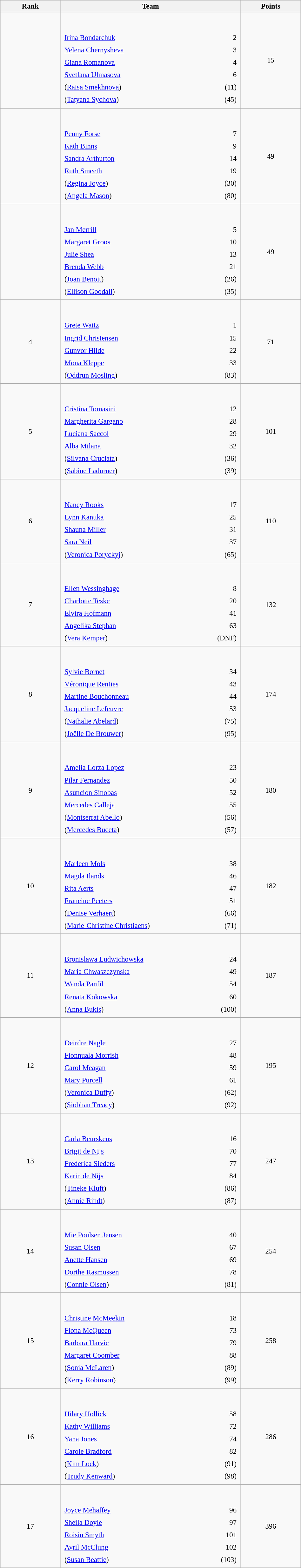<table class="wikitable sortable" style=" text-align:center; font-size:95%;" width="50%">
<tr>
<th width=10%>Rank</th>
<th width=30%>Team</th>
<th width=10%>Points</th>
</tr>
<tr>
<td align=center></td>
<td align=left> <br><br><table width=100%>
<tr>
<td align=left style="border:0"><a href='#'>Irina Bondarchuk</a></td>
<td align=right style="border:0">2</td>
</tr>
<tr>
<td align=left style="border:0"><a href='#'>Yelena Chernysheva</a></td>
<td align=right style="border:0">3</td>
</tr>
<tr>
<td align=left style="border:0"><a href='#'>Giana Romanova</a></td>
<td align=right style="border:0">4</td>
</tr>
<tr>
<td align=left style="border:0"><a href='#'>Svetlana Ulmasova</a></td>
<td align=right style="border:0">6</td>
</tr>
<tr>
<td align=left style="border:0">(<a href='#'>Raisa Smekhnova</a>)</td>
<td align=right style="border:0">(11)</td>
</tr>
<tr>
<td align=left style="border:0">(<a href='#'>Tatyana Sychova</a>)</td>
<td align=right style="border:0">(45)</td>
</tr>
</table>
</td>
<td>15</td>
</tr>
<tr>
<td align=center></td>
<td align=left> <br><br><table width=100%>
<tr>
<td align=left style="border:0"><a href='#'>Penny Forse</a></td>
<td align=right style="border:0">7</td>
</tr>
<tr>
<td align=left style="border:0"><a href='#'>Kath Binns</a></td>
<td align=right style="border:0">9</td>
</tr>
<tr>
<td align=left style="border:0"><a href='#'>Sandra Arthurton</a></td>
<td align=right style="border:0">14</td>
</tr>
<tr>
<td align=left style="border:0"><a href='#'>Ruth Smeeth</a></td>
<td align=right style="border:0">19</td>
</tr>
<tr>
<td align=left style="border:0">(<a href='#'>Regina Joyce</a>)</td>
<td align=right style="border:0">(30)</td>
</tr>
<tr>
<td align=left style="border:0">(<a href='#'>Angela Mason</a>)</td>
<td align=right style="border:0">(80)</td>
</tr>
</table>
</td>
<td>49</td>
</tr>
<tr>
<td align=center></td>
<td align=left> <br><br><table width=100%>
<tr>
<td align=left style="border:0"><a href='#'>Jan Merrill</a></td>
<td align=right style="border:0">5</td>
</tr>
<tr>
<td align=left style="border:0"><a href='#'>Margaret Groos</a></td>
<td align=right style="border:0">10</td>
</tr>
<tr>
<td align=left style="border:0"><a href='#'>Julie Shea</a></td>
<td align=right style="border:0">13</td>
</tr>
<tr>
<td align=left style="border:0"><a href='#'>Brenda Webb</a></td>
<td align=right style="border:0">21</td>
</tr>
<tr>
<td align=left style="border:0">(<a href='#'>Joan Benoit</a>)</td>
<td align=right style="border:0">(26)</td>
</tr>
<tr>
<td align=left style="border:0">(<a href='#'>Ellison Goodall</a>)</td>
<td align=right style="border:0">(35)</td>
</tr>
</table>
</td>
<td>49</td>
</tr>
<tr>
<td align=center>4</td>
<td align=left> <br><br><table width=100%>
<tr>
<td align=left style="border:0"><a href='#'>Grete Waitz</a></td>
<td align=right style="border:0">1</td>
</tr>
<tr>
<td align=left style="border:0"><a href='#'>Ingrid Christensen</a></td>
<td align=right style="border:0">15</td>
</tr>
<tr>
<td align=left style="border:0"><a href='#'>Gunvor Hilde</a></td>
<td align=right style="border:0">22</td>
</tr>
<tr>
<td align=left style="border:0"><a href='#'>Mona Kleppe</a></td>
<td align=right style="border:0">33</td>
</tr>
<tr>
<td align=left style="border:0">(<a href='#'>Oddrun Mosling</a>)</td>
<td align=right style="border:0">(83)</td>
</tr>
</table>
</td>
<td>71</td>
</tr>
<tr>
<td align=center>5</td>
<td align=left> <br><br><table width=100%>
<tr>
<td align=left style="border:0"><a href='#'>Cristina Tomasini</a></td>
<td align=right style="border:0">12</td>
</tr>
<tr>
<td align=left style="border:0"><a href='#'>Margherita Gargano</a></td>
<td align=right style="border:0">28</td>
</tr>
<tr>
<td align=left style="border:0"><a href='#'>Luciana Saccol</a></td>
<td align=right style="border:0">29</td>
</tr>
<tr>
<td align=left style="border:0"><a href='#'>Alba Milana</a></td>
<td align=right style="border:0">32</td>
</tr>
<tr>
<td align=left style="border:0">(<a href='#'>Silvana Cruciata</a>)</td>
<td align=right style="border:0">(36)</td>
</tr>
<tr>
<td align=left style="border:0">(<a href='#'>Sabine Ladurner</a>)</td>
<td align=right style="border:0">(39)</td>
</tr>
</table>
</td>
<td>101</td>
</tr>
<tr>
<td align=center>6</td>
<td align=left> <br><br><table width=100%>
<tr>
<td align=left style="border:0"><a href='#'>Nancy Rooks</a></td>
<td align=right style="border:0">17</td>
</tr>
<tr>
<td align=left style="border:0"><a href='#'>Lynn Kanuka</a></td>
<td align=right style="border:0">25</td>
</tr>
<tr>
<td align=left style="border:0"><a href='#'>Shauna Miller</a></td>
<td align=right style="border:0">31</td>
</tr>
<tr>
<td align=left style="border:0"><a href='#'>Sara Neil</a></td>
<td align=right style="border:0">37</td>
</tr>
<tr>
<td align=left style="border:0">(<a href='#'>Veronica Poryckyj</a>)</td>
<td align=right style="border:0">(65)</td>
</tr>
</table>
</td>
<td>110</td>
</tr>
<tr>
<td align=center>7</td>
<td align=left> <br><br><table width=100%>
<tr>
<td align=left style="border:0"><a href='#'>Ellen Wessinghage</a></td>
<td align=right style="border:0">8</td>
</tr>
<tr>
<td align=left style="border:0"><a href='#'>Charlotte Teske</a></td>
<td align=right style="border:0">20</td>
</tr>
<tr>
<td align=left style="border:0"><a href='#'>Elvira Hofmann</a></td>
<td align=right style="border:0">41</td>
</tr>
<tr>
<td align=left style="border:0"><a href='#'>Angelika Stephan</a></td>
<td align=right style="border:0">63</td>
</tr>
<tr>
<td align=left style="border:0">(<a href='#'>Vera Kemper</a>)</td>
<td align=right style="border:0">(DNF)</td>
</tr>
</table>
</td>
<td>132</td>
</tr>
<tr>
<td align=center>8</td>
<td align=left> <br><br><table width=100%>
<tr>
<td align=left style="border:0"><a href='#'>Sylvie Bornet</a></td>
<td align=right style="border:0">34</td>
</tr>
<tr>
<td align=left style="border:0"><a href='#'>Véronique Renties</a></td>
<td align=right style="border:0">43</td>
</tr>
<tr>
<td align=left style="border:0"><a href='#'>Martine Bouchonneau</a></td>
<td align=right style="border:0">44</td>
</tr>
<tr>
<td align=left style="border:0"><a href='#'>Jacqueline Lefeuvre</a></td>
<td align=right style="border:0">53</td>
</tr>
<tr>
<td align=left style="border:0">(<a href='#'>Nathalie Abelard</a>)</td>
<td align=right style="border:0">(75)</td>
</tr>
<tr>
<td align=left style="border:0">(<a href='#'>Joëlle De Brouwer</a>)</td>
<td align=right style="border:0">(95)</td>
</tr>
</table>
</td>
<td>174</td>
</tr>
<tr>
<td align=center>9</td>
<td align=left> <br><br><table width=100%>
<tr>
<td align=left style="border:0"><a href='#'>Amelia Lorza Lopez</a></td>
<td align=right style="border:0">23</td>
</tr>
<tr>
<td align=left style="border:0"><a href='#'>Pilar Fernandez</a></td>
<td align=right style="border:0">50</td>
</tr>
<tr>
<td align=left style="border:0"><a href='#'>Asuncion Sinobas</a></td>
<td align=right style="border:0">52</td>
</tr>
<tr>
<td align=left style="border:0"><a href='#'>Mercedes Calleja</a></td>
<td align=right style="border:0">55</td>
</tr>
<tr>
<td align=left style="border:0">(<a href='#'>Montserrat Abello</a>)</td>
<td align=right style="border:0">(56)</td>
</tr>
<tr>
<td align=left style="border:0">(<a href='#'>Mercedes Buceta</a>)</td>
<td align=right style="border:0">(57)</td>
</tr>
</table>
</td>
<td>180</td>
</tr>
<tr>
<td align=center>10</td>
<td align=left> <br><br><table width=100%>
<tr>
<td align=left style="border:0"><a href='#'>Marleen Mols</a></td>
<td align=right style="border:0">38</td>
</tr>
<tr>
<td align=left style="border:0"><a href='#'>Magda Ilands</a></td>
<td align=right style="border:0">46</td>
</tr>
<tr>
<td align=left style="border:0"><a href='#'>Rita Aerts</a></td>
<td align=right style="border:0">47</td>
</tr>
<tr>
<td align=left style="border:0"><a href='#'>Francine Peeters</a></td>
<td align=right style="border:0">51</td>
</tr>
<tr>
<td align=left style="border:0">(<a href='#'>Denise Verhaert</a>)</td>
<td align=right style="border:0">(66)</td>
</tr>
<tr>
<td align=left style="border:0">(<a href='#'>Marie-Christine Christiaens</a>)</td>
<td align=right style="border:0">(71)</td>
</tr>
</table>
</td>
<td>182</td>
</tr>
<tr>
<td align=center>11</td>
<td align=left> <br><br><table width=100%>
<tr>
<td align=left style="border:0"><a href='#'>Bronislawa Ludwichowska</a></td>
<td align=right style="border:0">24</td>
</tr>
<tr>
<td align=left style="border:0"><a href='#'>Maria Chwaszczynska</a></td>
<td align=right style="border:0">49</td>
</tr>
<tr>
<td align=left style="border:0"><a href='#'>Wanda Panfil</a></td>
<td align=right style="border:0">54</td>
</tr>
<tr>
<td align=left style="border:0"><a href='#'>Renata Kokowska</a></td>
<td align=right style="border:0">60</td>
</tr>
<tr>
<td align=left style="border:0">(<a href='#'>Anna Bukis</a>)</td>
<td align=right style="border:0">(100)</td>
</tr>
</table>
</td>
<td>187</td>
</tr>
<tr>
<td align=center>12</td>
<td align=left> <br><br><table width=100%>
<tr>
<td align=left style="border:0"><a href='#'>Deirdre Nagle</a></td>
<td align=right style="border:0">27</td>
</tr>
<tr>
<td align=left style="border:0"><a href='#'>Fionnuala Morrish</a></td>
<td align=right style="border:0">48</td>
</tr>
<tr>
<td align=left style="border:0"><a href='#'>Carol Meagan</a></td>
<td align=right style="border:0">59</td>
</tr>
<tr>
<td align=left style="border:0"><a href='#'>Mary Purcell</a></td>
<td align=right style="border:0">61</td>
</tr>
<tr>
<td align=left style="border:0">(<a href='#'>Veronica Duffy</a>)</td>
<td align=right style="border:0">(62)</td>
</tr>
<tr>
<td align=left style="border:0">(<a href='#'>Siobhan Treacy</a>)</td>
<td align=right style="border:0">(92)</td>
</tr>
</table>
</td>
<td>195</td>
</tr>
<tr>
<td align=center>13</td>
<td align=left> <br><br><table width=100%>
<tr>
<td align=left style="border:0"><a href='#'>Carla Beurskens</a></td>
<td align=right style="border:0">16</td>
</tr>
<tr>
<td align=left style="border:0"><a href='#'>Brigit de Nijs</a></td>
<td align=right style="border:0">70</td>
</tr>
<tr>
<td align=left style="border:0"><a href='#'>Frederica Sieders</a></td>
<td align=right style="border:0">77</td>
</tr>
<tr>
<td align=left style="border:0"><a href='#'>Karin de Nijs</a></td>
<td align=right style="border:0">84</td>
</tr>
<tr>
<td align=left style="border:0">(<a href='#'>Tineke Kluft</a>)</td>
<td align=right style="border:0">(86)</td>
</tr>
<tr>
<td align=left style="border:0">(<a href='#'>Annie Rindt</a>)</td>
<td align=right style="border:0">(87)</td>
</tr>
</table>
</td>
<td>247</td>
</tr>
<tr>
<td align=center>14</td>
<td align=left> <br><br><table width=100%>
<tr>
<td align=left style="border:0"><a href='#'>Mie Poulsen Jensen</a></td>
<td align=right style="border:0">40</td>
</tr>
<tr>
<td align=left style="border:0"><a href='#'>Susan Olsen</a></td>
<td align=right style="border:0">67</td>
</tr>
<tr>
<td align=left style="border:0"><a href='#'>Anette Hansen</a></td>
<td align=right style="border:0">69</td>
</tr>
<tr>
<td align=left style="border:0"><a href='#'>Dorthe Rasmussen</a></td>
<td align=right style="border:0">78</td>
</tr>
<tr>
<td align=left style="border:0">(<a href='#'>Connie Olsen</a>)</td>
<td align=right style="border:0">(81)</td>
</tr>
</table>
</td>
<td>254</td>
</tr>
<tr>
<td align=center>15</td>
<td align=left> <br><br><table width=100%>
<tr>
<td align=left style="border:0"><a href='#'>Christine McMeekin</a></td>
<td align=right style="border:0">18</td>
</tr>
<tr>
<td align=left style="border:0"><a href='#'>Fiona McQueen</a></td>
<td align=right style="border:0">73</td>
</tr>
<tr>
<td align=left style="border:0"><a href='#'>Barbara Harvie</a></td>
<td align=right style="border:0">79</td>
</tr>
<tr>
<td align=left style="border:0"><a href='#'>Margaret Coomber</a></td>
<td align=right style="border:0">88</td>
</tr>
<tr>
<td align=left style="border:0">(<a href='#'>Sonia McLaren</a>)</td>
<td align=right style="border:0">(89)</td>
</tr>
<tr>
<td align=left style="border:0">(<a href='#'>Kerry Robinson</a>)</td>
<td align=right style="border:0">(99)</td>
</tr>
</table>
</td>
<td>258</td>
</tr>
<tr>
<td align=center>16</td>
<td align=left> <br><br><table width=100%>
<tr>
<td align=left style="border:0"><a href='#'>Hilary Hollick</a></td>
<td align=right style="border:0">58</td>
</tr>
<tr>
<td align=left style="border:0"><a href='#'>Kathy Williams</a></td>
<td align=right style="border:0">72</td>
</tr>
<tr>
<td align=left style="border:0"><a href='#'>Yana Jones</a></td>
<td align=right style="border:0">74</td>
</tr>
<tr>
<td align=left style="border:0"><a href='#'>Carole Bradford</a></td>
<td align=right style="border:0">82</td>
</tr>
<tr>
<td align=left style="border:0">(<a href='#'>Kim Lock</a>)</td>
<td align=right style="border:0">(91)</td>
</tr>
<tr>
<td align=left style="border:0">(<a href='#'>Trudy Kenward</a>)</td>
<td align=right style="border:0">(98)</td>
</tr>
</table>
</td>
<td>286</td>
</tr>
<tr>
<td align=center>17</td>
<td align=left> <br><br><table width=100%>
<tr>
<td align=left style="border:0"><a href='#'>Joyce Mehaffey</a></td>
<td align=right style="border:0">96</td>
</tr>
<tr>
<td align=left style="border:0"><a href='#'>Sheila Doyle</a></td>
<td align=right style="border:0">97</td>
</tr>
<tr>
<td align=left style="border:0"><a href='#'>Roisin Smyth</a></td>
<td align=right style="border:0">101</td>
</tr>
<tr>
<td align=left style="border:0"><a href='#'>Avril McClung</a></td>
<td align=right style="border:0">102</td>
</tr>
<tr>
<td align=left style="border:0">(<a href='#'>Susan Beattie</a>)</td>
<td align=right style="border:0">(103)</td>
</tr>
</table>
</td>
<td>396</td>
</tr>
</table>
